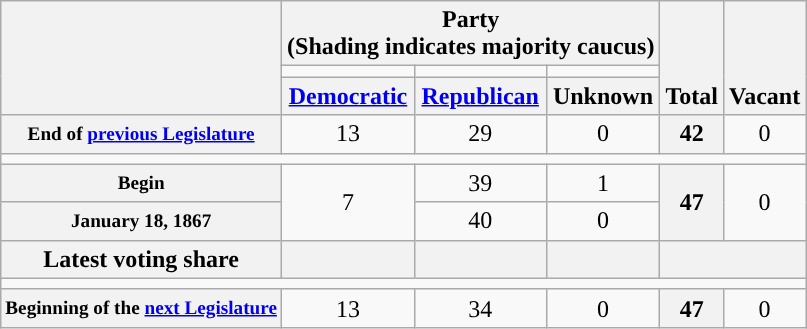<table class=wikitable style="text-align:center">
<tr style="vertical-align:bottom;">
<th rowspan=3></th>
<th colspan=3>Party <div>(Shading indicates majority caucus)</div></th>
<th rowspan=3>Total</th>
<th rowspan=3>Vacant</th>
</tr>
<tr style="height:5px">
<td style="background-color:"></td>
<td style="background-color:"></td>
<td style="background-color:"></td>
</tr>
<tr>
<th><a href='#'>Democratic</a></th>
<th><a href='#'>Republican</a></th>
<th>Unknown</th>
</tr>
<tr>
<th style="white-space:nowrap; font-size:80%;">End of <a href='#'>previous Legislature</a></th>
<td>13</td>
<td>29</td>
<td>0</td>
<th>42</th>
<td>0</td>
</tr>
<tr>
<td colspan=6></td>
</tr>
<tr>
<th style="font-size:80%">Begin</th>
<td rowspan=2>7</td>
<td>39</td>
<td>1</td>
<th rowspan=2>47</th>
<td rowspan=2>0</td>
</tr>
<tr>
<th style="font-size:80%">January 18, 1867 </th>
<td>40</td>
<td>0</td>
</tr>
<tr>
<th>Latest voting share</th>
<th></th>
<th></th>
<th></th>
<th colspan=2></th>
</tr>
<tr>
<td colspan=6></td>
</tr>
<tr>
<th style="white-space:nowrap; font-size:80%;">Beginning of the <a href='#'>next Legislature</a></th>
<td>13</td>
<td>34</td>
<td>0</td>
<th>47</th>
<td>0</td>
</tr>
</table>
